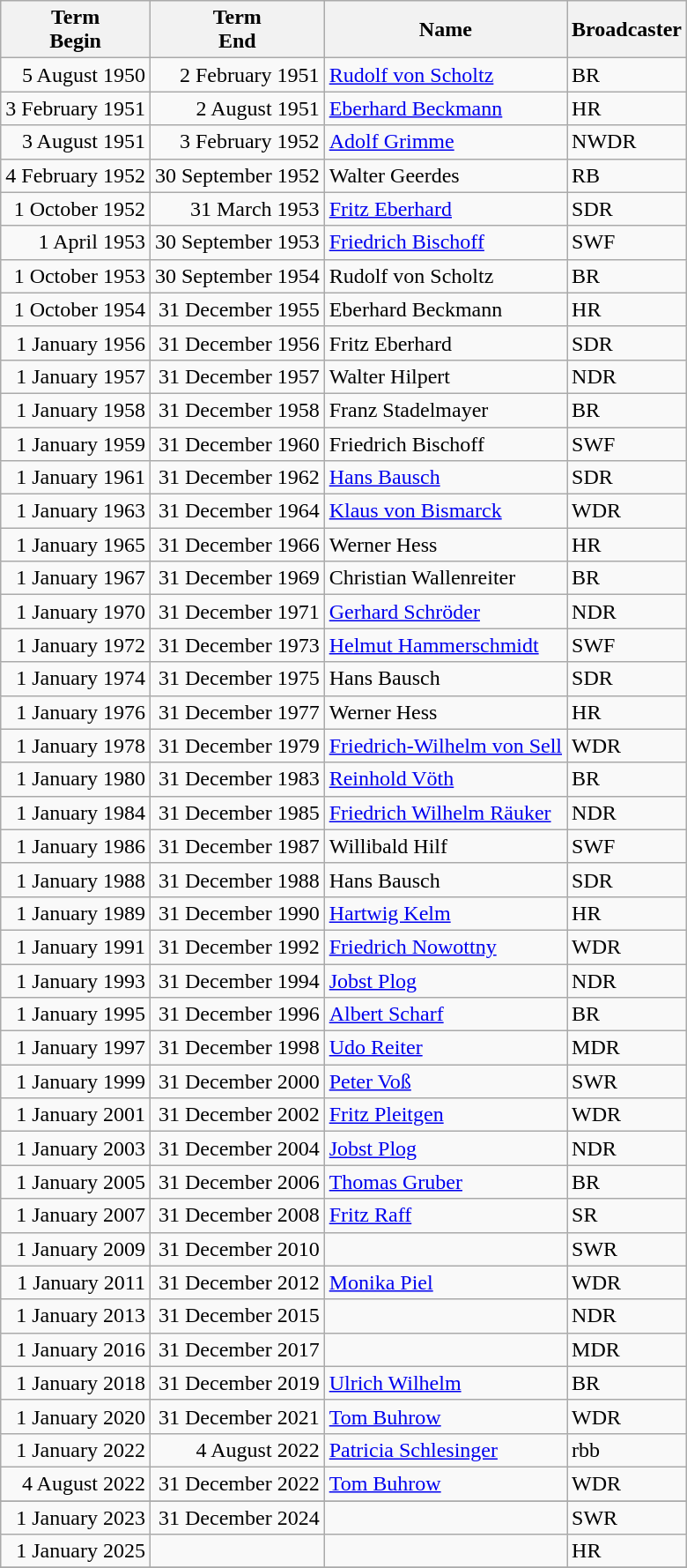<table class="wikitable zebra sortable">
<tr class="hintergrundfarbe5">
<th>Term<br>Begin</th>
<th>Term<br>End</th>
<th>Name</th>
<th>Broadcaster</th>
</tr>
<tr>
<td align=right>5 August 1950</td>
<td align=right>2 February 1951</td>
<td><a href='#'>Rudolf von Scholtz</a></td>
<td>BR</td>
</tr>
<tr>
<td align=right>3 February 1951</td>
<td align=right>2 August 1951</td>
<td><a href='#'>Eberhard Beckmann</a></td>
<td>HR</td>
</tr>
<tr>
<td align=right>3 August 1951</td>
<td align=right>3 February 1952</td>
<td><a href='#'>Adolf Grimme</a></td>
<td>NWDR</td>
</tr>
<tr>
<td align=right>4 February 1952</td>
<td align=right>30 September 1952</td>
<td>Walter Geerdes</td>
<td>RB</td>
</tr>
<tr>
<td align=right>1 October 1952</td>
<td align=right>31 March 1953</td>
<td><a href='#'>Fritz Eberhard</a></td>
<td>SDR</td>
</tr>
<tr>
<td align=right>1 April 1953</td>
<td align=right>30 September 1953</td>
<td><a href='#'>Friedrich Bischoff</a></td>
<td>SWF</td>
</tr>
<tr>
<td align=right>1 October 1953</td>
<td align=right>30 September 1954</td>
<td>Rudolf von Scholtz</td>
<td>BR</td>
</tr>
<tr>
<td align=right>1 October 1954</td>
<td align=right>31 December 1955</td>
<td>Eberhard Beckmann</td>
<td>HR</td>
</tr>
<tr>
<td align=right>1 January 1956</td>
<td align=right>31 December 1956</td>
<td>Fritz Eberhard</td>
<td>SDR</td>
</tr>
<tr>
<td align=right>1 January 1957</td>
<td align=right>31 December 1957</td>
<td>Walter Hilpert</td>
<td>NDR</td>
</tr>
<tr>
<td align=right>1 January 1958</td>
<td align=right>31 December 1958</td>
<td>Franz Stadelmayer</td>
<td>BR</td>
</tr>
<tr>
<td align=right>1 January 1959</td>
<td align=right>31 December 1960</td>
<td>Friedrich Bischoff</td>
<td>SWF</td>
</tr>
<tr>
<td align=right>1 January 1961</td>
<td align=right>31 December 1962</td>
<td><a href='#'>Hans Bausch</a></td>
<td>SDR</td>
</tr>
<tr>
<td align=right>1 January 1963</td>
<td align=right>31 December 1964</td>
<td><a href='#'>Klaus von Bismarck</a></td>
<td>WDR</td>
</tr>
<tr>
<td align=right>1 January 1965</td>
<td align=right>31 December 1966</td>
<td>Werner Hess</td>
<td>HR</td>
</tr>
<tr>
<td align=right>1 January 1967</td>
<td align=right>31 December 1969</td>
<td>Christian Wallenreiter</td>
<td>BR</td>
</tr>
<tr>
<td align=right>1 January 1970</td>
<td align=right>31 December 1971</td>
<td><a href='#'>Gerhard Schröder</a></td>
<td>NDR</td>
</tr>
<tr>
<td align=right>1 January 1972</td>
<td align=right>31 December 1973</td>
<td><a href='#'>Helmut Hammerschmidt</a></td>
<td>SWF</td>
</tr>
<tr>
<td align=right>1 January 1974</td>
<td align=right>31 December 1975</td>
<td>Hans Bausch</td>
<td>SDR</td>
</tr>
<tr>
<td align=right>1 January 1976</td>
<td align=right>31 December 1977</td>
<td>Werner Hess</td>
<td>HR</td>
</tr>
<tr>
<td align=right>1 January 1978</td>
<td align=right>31 December 1979</td>
<td><a href='#'>Friedrich-Wilhelm von Sell</a></td>
<td>WDR</td>
</tr>
<tr>
<td align=right>1 January 1980</td>
<td align=right>31 December 1983</td>
<td><a href='#'>Reinhold Vöth</a></td>
<td>BR</td>
</tr>
<tr>
<td align=right>1 January 1984</td>
<td align=right>31 December 1985</td>
<td><a href='#'>Friedrich Wilhelm Räuker</a></td>
<td>NDR</td>
</tr>
<tr>
<td align=right>1 January 1986</td>
<td align=right>31 December 1987</td>
<td>Willibald Hilf</td>
<td>SWF</td>
</tr>
<tr>
<td align=right>1 January 1988</td>
<td align=right>31 December 1988</td>
<td>Hans Bausch</td>
<td>SDR</td>
</tr>
<tr>
<td align=right>1 January 1989</td>
<td align=right>31 December 1990</td>
<td><a href='#'>Hartwig Kelm</a></td>
<td>HR</td>
</tr>
<tr>
<td align=right>1 January 1991</td>
<td align=right>31 December 1992</td>
<td><a href='#'>Friedrich Nowottny</a></td>
<td>WDR</td>
</tr>
<tr>
<td align=right>1 January 1993</td>
<td align=right>31 December 1994</td>
<td><a href='#'>Jobst Plog</a></td>
<td>NDR</td>
</tr>
<tr>
<td align=right>1 January 1995</td>
<td align=right>31 December 1996</td>
<td><a href='#'>Albert Scharf</a></td>
<td>BR</td>
</tr>
<tr>
<td align=right>1 January 1997</td>
<td align=right>31 December 1998</td>
<td><a href='#'>Udo Reiter</a></td>
<td>MDR</td>
</tr>
<tr>
<td align=right>1 January 1999</td>
<td align=right>31 December 2000</td>
<td><a href='#'>Peter Voß</a></td>
<td>SWR</td>
</tr>
<tr>
<td align=right>1 January 2001</td>
<td align=right>31 December 2002</td>
<td><a href='#'>Fritz Pleitgen</a></td>
<td>WDR</td>
</tr>
<tr>
<td align=right>1 January 2003</td>
<td align=right>31 December 2004</td>
<td><a href='#'>Jobst Plog</a></td>
<td>NDR</td>
</tr>
<tr>
<td align=right>1 January 2005</td>
<td align=right>31 December 2006</td>
<td><a href='#'>Thomas Gruber</a></td>
<td>BR</td>
</tr>
<tr>
<td align=right>1 January 2007</td>
<td align=right>31 December 2008</td>
<td><a href='#'>Fritz Raff</a></td>
<td>SR</td>
</tr>
<tr>
<td align=right>1 January 2009</td>
<td align=right>31 December 2010</td>
<td></td>
<td>SWR</td>
</tr>
<tr>
<td align=right>1 January 2011</td>
<td align=right>31 December 2012</td>
<td><a href='#'>Monika Piel</a></td>
<td>WDR</td>
</tr>
<tr>
<td align=right>1 January 2013</td>
<td align=right>31 December 2015</td>
<td></td>
<td>NDR</td>
</tr>
<tr>
<td align=right>1 January 2016</td>
<td align=right>31 December 2017</td>
<td></td>
<td>MDR</td>
</tr>
<tr>
<td align=right>1 January 2018</td>
<td align=right>31 December 2019</td>
<td><a href='#'>Ulrich Wilhelm</a></td>
<td>BR</td>
</tr>
<tr>
<td align=right>1 January 2020</td>
<td align=right>31 December 2021</td>
<td><a href='#'>Tom Buhrow</a></td>
<td>WDR</td>
</tr>
<tr>
<td align=right>1 January 2022</td>
<td align=right>4 August 2022</td>
<td><a href='#'>Patricia Schlesinger</a></td>
<td>rbb</td>
</tr>
<tr>
<td align=right>4 August 2022</td>
<td align=right>31 December 2022</td>
<td><a href='#'>Tom Buhrow</a></td>
<td>WDR</td>
</tr>
<tr>
</tr>
<tr>
<td align=right>1 January 2023</td>
<td align=right>31 December 2024</td>
<td></td>
<td>SWR</td>
</tr>
<tr>
<td align=right>1 January 2025</td>
<td align=right></td>
<td></td>
<td>HR</td>
</tr>
<tr>
</tr>
</table>
